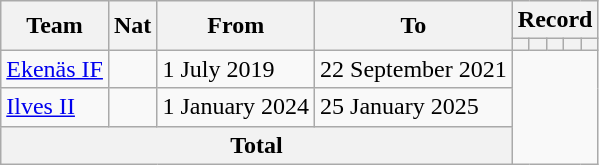<table class="wikitable" style="text-align: center">
<tr>
<th rowspan=2>Team</th>
<th rowspan=2>Nat</th>
<th rowspan=2>From</th>
<th rowspan=2>To</th>
<th colspan=8>Record</th>
</tr>
<tr>
<th></th>
<th></th>
<th></th>
<th></th>
<th></th>
</tr>
<tr>
<td align=left><a href='#'>Ekenäs IF</a></td>
<td></td>
<td align=left>1 July 2019</td>
<td align=left>22 September 2021<br></td>
</tr>
<tr>
<td align=left><a href='#'>Ilves II</a></td>
<td></td>
<td align=left>1 January 2024</td>
<td align=left>25 January 2025<br></td>
</tr>
<tr>
<th colspan=4>Total<br></th>
</tr>
</table>
